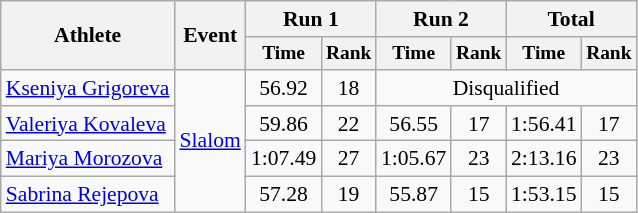<table class="wikitable" style="font-size:90%">
<tr>
<th rowspan=2>Athlete</th>
<th rowspan=2>Event</th>
<th colspan=2>Run 1</th>
<th colspan=2>Run 2</th>
<th colspan=2>Total</th>
</tr>
<tr style="font-size:90%">
<th>Time</th>
<th>Rank</th>
<th>Time</th>
<th>Rank</th>
<th>Time</th>
<th>Rank</th>
</tr>
<tr align=center>
<td align=left><a href='#'>Kseniya Grigoreva</a></td>
<td align=left rowspan=4><a href='#'>Slalom</a></td>
<td>56.92</td>
<td>18</td>
<td colspan=4>Disqualified</td>
</tr>
<tr align=center>
<td align=left><a href='#'>Valeriya Kovaleva</a></td>
<td>59.86</td>
<td>22</td>
<td>56.55</td>
<td>17</td>
<td>1:56.41</td>
<td>17</td>
</tr>
<tr align=center>
<td align=left><a href='#'>Mariya Morozova</a></td>
<td>1:07.49</td>
<td>27</td>
<td>1:05.67</td>
<td>23</td>
<td>2:13.16</td>
<td>23</td>
</tr>
<tr align=center>
<td align=left><a href='#'>Sabrina Rejepova</a></td>
<td>57.28</td>
<td>19</td>
<td>55.87</td>
<td>15</td>
<td>1:53.15</td>
<td>15</td>
</tr>
</table>
